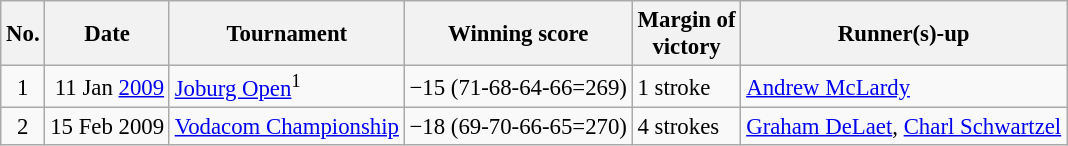<table class="wikitable" style="font-size:95%;">
<tr>
<th>No.</th>
<th>Date</th>
<th>Tournament</th>
<th>Winning score</th>
<th>Margin of<br>victory</th>
<th>Runner(s)-up</th>
</tr>
<tr>
<td align=center>1</td>
<td align=right>11 Jan <a href='#'>2009</a></td>
<td><a href='#'>Joburg Open</a><sup>1</sup></td>
<td>−15 (71-68-64-66=269)</td>
<td>1 stroke</td>
<td> <a href='#'>Andrew McLardy</a></td>
</tr>
<tr>
<td align=center>2</td>
<td align=right>15 Feb 2009</td>
<td><a href='#'>Vodacom Championship</a></td>
<td>−18 (69-70-66-65=270)</td>
<td>4 strokes</td>
<td> <a href='#'>Graham DeLaet</a>,  <a href='#'>Charl Schwartzel</a></td>
</tr>
</table>
